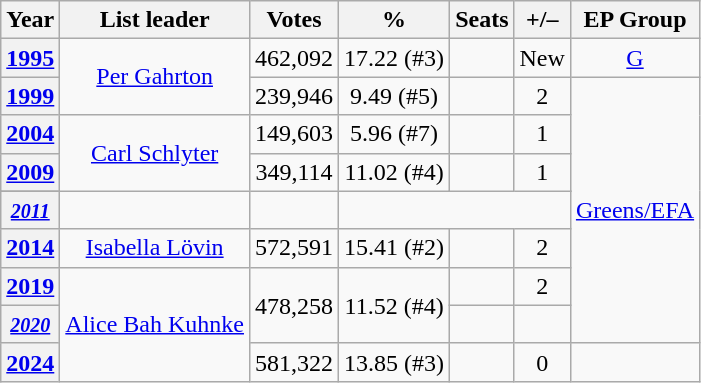<table class=wikitable style="text-align:center;">
<tr>
<th>Year</th>
<th>List leader</th>
<th>Votes</th>
<th>%</th>
<th>Seats</th>
<th>+/–</th>
<th>EP Group</th>
</tr>
<tr>
<th><a href='#'>1995</a></th>
<td rowspan=2><a href='#'>Per Gahrton</a></td>
<td>462,092</td>
<td>17.22 (#3)</td>
<td></td>
<td>New</td>
<td><a href='#'>G</a></td>
</tr>
<tr>
<th><a href='#'>1999</a></th>
<td>239,946</td>
<td>9.49 (#5)</td>
<td></td>
<td> 2</td>
<td rowspan=8><a href='#'>Greens/EFA</a></td>
</tr>
<tr>
<th><a href='#'>2004</a></th>
<td rowspan=3><a href='#'>Carl Schlyter</a></td>
<td>149,603</td>
<td>5.96 (#7)</td>
<td></td>
<td> 1</td>
</tr>
<tr>
<th><a href='#'>2009</a></th>
<td rowspan=2>349,114</td>
<td rowspan=2>11.02 (#4)</td>
<td></td>
<td> 1</td>
</tr>
<tr>
</tr>
<tr>
<th><small><em><a href='#'>2011</a></em></small></th>
<td><em></em></td>
<td><em></em></td>
</tr>
<tr>
<th><a href='#'>2014</a></th>
<td><a href='#'>Isabella Lövin</a></td>
<td>572,591</td>
<td>15.41 (#2)</td>
<td></td>
<td> 2</td>
</tr>
<tr>
<th><a href='#'>2019</a></th>
<td rowspan=3><a href='#'>Alice Bah Kuhnke</a></td>
<td rowspan=2>478,258</td>
<td rowspan=2>11.52 (#4)</td>
<td></td>
<td> 2</td>
</tr>
<tr>
<th><small><em><a href='#'>2020</a></em></small></th>
<td><em></em></td>
<td><em></em></td>
</tr>
<tr>
<th><a href='#'>2024</a></th>
<td>581,322</td>
<td>13.85 (#3)</td>
<td></td>
<td> 0</td>
</tr>
</table>
